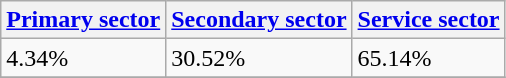<table class="wikitable" border="1">
<tr>
<th><a href='#'>Primary sector</a></th>
<th><a href='#'>Secondary sector</a></th>
<th><a href='#'>Service sector</a></th>
</tr>
<tr>
<td>4.34%</td>
<td>30.52%</td>
<td>65.14%</td>
</tr>
<tr>
</tr>
</table>
